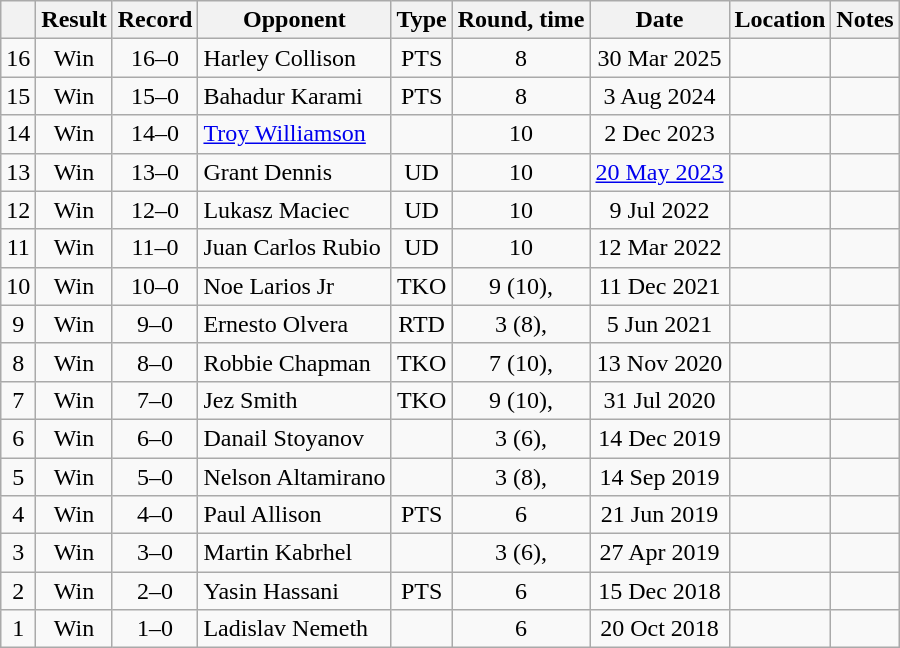<table class="wikitable" style="text-align:center">
<tr>
<th></th>
<th>Result</th>
<th>Record</th>
<th>Opponent</th>
<th>Type</th>
<th>Round, time</th>
<th>Date</th>
<th>Location</th>
<th>Notes</th>
</tr>
<tr>
<td>16</td>
<td>Win</td>
<td>16–0</td>
<td align="left">Harley Collison</td>
<td>PTS</td>
<td>8</td>
<td>30 Mar 2025</td>
<td align="left"></td>
<td></td>
</tr>
<tr>
<td>15</td>
<td>Win</td>
<td>15–0</td>
<td align="left">Bahadur Karami</td>
<td>PTS</td>
<td>8</td>
<td>3 Aug 2024</td>
<td align="left"></td>
<td></td>
</tr>
<tr>
<td>14</td>
<td>Win</td>
<td>14–0</td>
<td align="left"><a href='#'>Troy Williamson</a></td>
<td></td>
<td>10</td>
<td>2 Dec 2023</td>
<td align="left"></td>
<td align="left"></td>
</tr>
<tr>
<td>13</td>
<td>Win</td>
<td>13–0</td>
<td align=left>Grant Dennis</td>
<td>UD</td>
<td>10</td>
<td><a href='#'>20 May 2023</a></td>
<td align=left></td>
<td></td>
</tr>
<tr>
<td>12</td>
<td>Win</td>
<td>12–0</td>
<td align=left>Lukasz Maciec</td>
<td>UD</td>
<td>10</td>
<td>9 Jul 2022</td>
<td align=left></td>
<td></td>
</tr>
<tr>
<td>11</td>
<td>Win</td>
<td>11–0</td>
<td align=left>Juan Carlos Rubio</td>
<td>UD</td>
<td>10</td>
<td>12 Mar 2022</td>
<td align=left></td>
<td align=left></td>
</tr>
<tr>
<td>10</td>
<td>Win</td>
<td>10–0</td>
<td align=left>Noe Larios Jr</td>
<td>TKO</td>
<td>9 (10), </td>
<td>11 Dec 2021</td>
<td align=left></td>
<td align=left></td>
</tr>
<tr>
<td>9</td>
<td>Win</td>
<td>9–0</td>
<td align=left>Ernesto Olvera</td>
<td>RTD</td>
<td>3 (8), </td>
<td>5 Jun 2021</td>
<td align=left></td>
<td></td>
</tr>
<tr>
<td>8</td>
<td>Win</td>
<td>8–0</td>
<td align=left>Robbie Chapman</td>
<td>TKO</td>
<td>7 (10), </td>
<td>13 Nov 2020</td>
<td align=left></td>
<td></td>
</tr>
<tr>
<td>7</td>
<td>Win</td>
<td>7–0</td>
<td align=left>Jez Smith</td>
<td>TKO</td>
<td>9 (10), </td>
<td>31 Jul 2020</td>
<td align=left></td>
<td></td>
</tr>
<tr>
<td>6</td>
<td>Win</td>
<td>6–0</td>
<td align=left>Danail Stoyanov</td>
<td></td>
<td>3 (6), </td>
<td>14 Dec 2019</td>
<td align=left></td>
<td></td>
</tr>
<tr>
<td>5</td>
<td>Win</td>
<td>5–0</td>
<td align=left>Nelson Altamirano</td>
<td></td>
<td>3 (8), </td>
<td>14 Sep 2019</td>
<td align=left></td>
<td></td>
</tr>
<tr>
<td>4</td>
<td>Win</td>
<td>4–0</td>
<td align=left>Paul Allison</td>
<td>PTS</td>
<td>6</td>
<td>21 Jun 2019</td>
<td align=left></td>
<td></td>
</tr>
<tr>
<td>3</td>
<td>Win</td>
<td>3–0</td>
<td align=left>Martin Kabrhel</td>
<td></td>
<td>3 (6), </td>
<td>27 Apr 2019</td>
<td align=left></td>
<td></td>
</tr>
<tr>
<td>2</td>
<td>Win</td>
<td>2–0</td>
<td align=left>Yasin Hassani</td>
<td>PTS</td>
<td>6</td>
<td>15 Dec 2018</td>
<td align=left></td>
<td></td>
</tr>
<tr>
<td>1</td>
<td>Win</td>
<td>1–0</td>
<td align=left>Ladislav Nemeth</td>
<td></td>
<td>6</td>
<td>20 Oct 2018</td>
<td align=left></td>
<td></td>
</tr>
</table>
